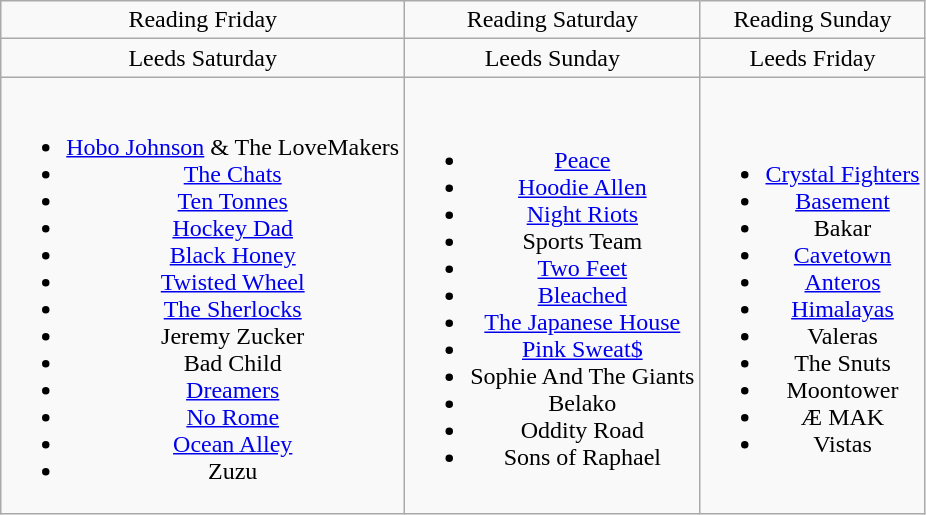<table class="wikitable" style="text-align:center;">
<tr>
<td>Reading Friday</td>
<td>Reading Saturday</td>
<td>Reading Sunday</td>
</tr>
<tr>
<td>Leeds Saturday</td>
<td>Leeds Sunday</td>
<td>Leeds Friday</td>
</tr>
<tr>
<td><br><ul><li><a href='#'>Hobo Johnson</a> & The LoveMakers</li><li><a href='#'>The Chats</a></li><li><a href='#'>Ten Tonnes</a></li><li><a href='#'>Hockey Dad</a></li><li><a href='#'>Black Honey</a></li><li><a href='#'>Twisted Wheel</a></li><li><a href='#'>The Sherlocks</a></li><li>Jeremy Zucker</li><li>Bad Child</li><li><a href='#'>Dreamers</a></li><li><a href='#'>No Rome</a></li><li><a href='#'>Ocean Alley</a></li><li>Zuzu</li></ul></td>
<td><br><ul><li><a href='#'>Peace</a></li><li><a href='#'>Hoodie Allen</a></li><li><a href='#'>Night Riots</a></li><li>Sports Team</li><li><a href='#'>Two Feet</a></li><li><a href='#'>Bleached</a></li><li><a href='#'>The Japanese House</a></li><li><a href='#'>Pink Sweat$</a></li><li>Sophie And The Giants</li><li>Belako</li><li>Oddity Road</li><li>Sons of Raphael</li></ul></td>
<td><br><ul><li><a href='#'>Crystal Fighters</a></li><li><a href='#'>Basement</a></li><li>Bakar</li><li><a href='#'>Cavetown</a></li><li><a href='#'>Anteros</a></li><li><a href='#'>Himalayas</a></li><li>Valeras</li><li>The Snuts</li><li>Moontower</li><li>Æ MAK</li><li>Vistas</li></ul></td>
</tr>
</table>
